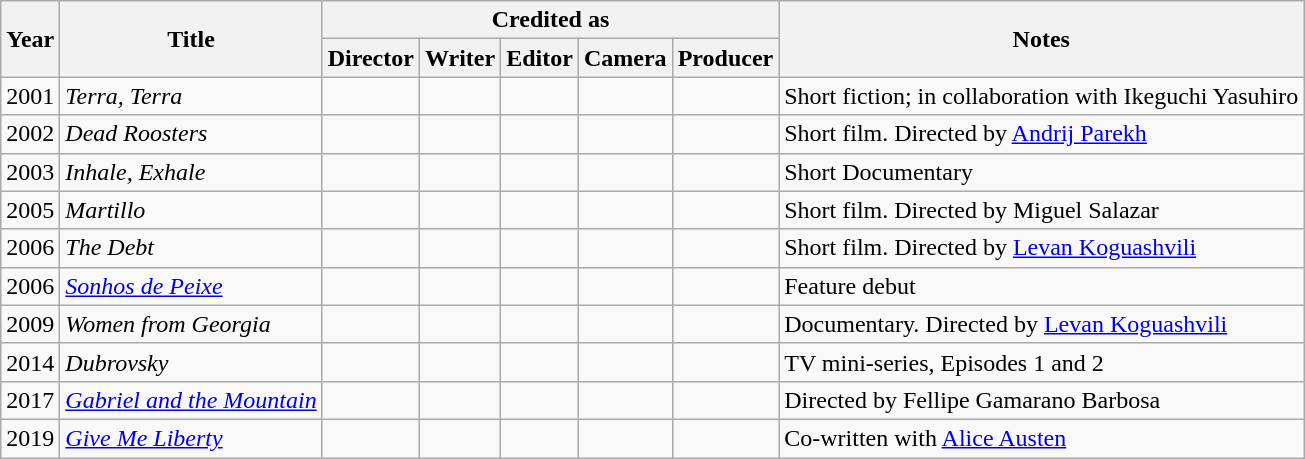<table class="wikitable sortable">
<tr>
<th scope="col" rowspan="2">Year</th>
<th rowspan="2" scope="col">Title</th>
<th colspan="5" scope="col">Credited as</th>
<th rowspan="2" scope="col" class="unsortable">Notes</th>
</tr>
<tr>
<th>Director</th>
<th>Writer</th>
<th>Editor</th>
<th>Camera</th>
<th>Producer</th>
</tr>
<tr>
<td>2001</td>
<td><em>Terra, Terra</em></td>
<td></td>
<td></td>
<td></td>
<td></td>
<td></td>
<td>Short fiction; in collaboration with Ikeguchi Yasuhiro</td>
</tr>
<tr>
<td>2002</td>
<td><em>Dead Roosters</em></td>
<td></td>
<td></td>
<td></td>
<td></td>
<td></td>
<td>Short film. Directed by <a href='#'>Andrij Parekh</a></td>
</tr>
<tr>
<td>2003</td>
<td><em>Inhale, Exhale</em></td>
<td></td>
<td></td>
<td></td>
<td></td>
<td></td>
<td>Short Documentary</td>
</tr>
<tr>
<td>2005</td>
<td><em>Martillo</em></td>
<td></td>
<td></td>
<td></td>
<td></td>
<td></td>
<td>Short film. Directed by Miguel Salazar</td>
</tr>
<tr>
<td>2006</td>
<td><em>The Debt</em></td>
<td></td>
<td></td>
<td></td>
<td></td>
<td></td>
<td>Short film. Directed by <a href='#'>Levan Koguashvili</a></td>
</tr>
<tr>
<td>2006</td>
<td><em><a href='#'>Sonhos de Peixe</a></em></td>
<td></td>
<td></td>
<td></td>
<td></td>
<td></td>
<td>Feature debut</td>
</tr>
<tr>
<td>2009</td>
<td><em>Women from Georgia </em></td>
<td></td>
<td></td>
<td></td>
<td></td>
<td></td>
<td>Documentary. Directed by <a href='#'>Levan Koguashvili</a></td>
</tr>
<tr>
<td>2014</td>
<td><em>Dubrovsky</em></td>
<td></td>
<td></td>
<td></td>
<td></td>
<td></td>
<td>TV mini-series, Episodes 1 and 2</td>
</tr>
<tr>
<td>2017</td>
<td><em><a href='#'>Gabriel and the Mountain</a></em></td>
<td></td>
<td></td>
<td></td>
<td></td>
<td></td>
<td>Directed by Fellipe Gamarano Barbosa</td>
</tr>
<tr>
<td>2019</td>
<td><em><a href='#'>Give Me Liberty</a></em></td>
<td></td>
<td></td>
<td></td>
<td></td>
<td></td>
<td>Co-written with <a href='#'>Alice Austen</a></td>
</tr>
</table>
